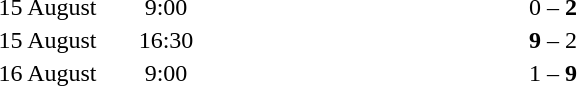<table cellspacing="2">
<tr align="center">
<td>15 August</td>
<td>9:00</td>
<td align="right"></td>
<td>0 – <strong>2</strong></td>
<td align="left"></td>
</tr>
<tr align="center">
<td width="100">15 August</td>
<td width="50">16:30</td>
<td width="200" align="right"><strong></strong></td>
<td width="50"><strong>9</strong> – 2</td>
<td width="200" align="left"></td>
</tr>
<tr align="center">
<td>16 August</td>
<td>9:00</td>
<td align="right"></td>
<td>1 – <strong>9</strong></td>
<td align="left"><strong></strong></td>
</tr>
</table>
